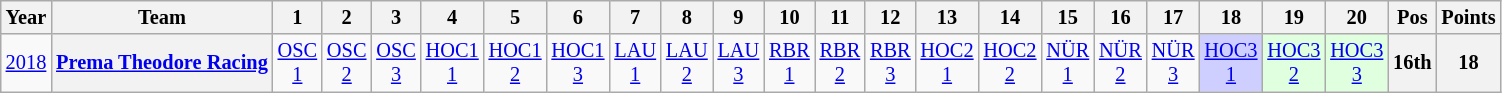<table class="wikitable" style="text-align:center; font-size:85%">
<tr>
<th>Year</th>
<th>Team</th>
<th>1</th>
<th>2</th>
<th>3</th>
<th>4</th>
<th>5</th>
<th>6</th>
<th>7</th>
<th>8</th>
<th>9</th>
<th>10</th>
<th>11</th>
<th>12</th>
<th>13</th>
<th>14</th>
<th>15</th>
<th>16</th>
<th>17</th>
<th>18</th>
<th>19</th>
<th>20</th>
<th>Pos</th>
<th>Points</th>
</tr>
<tr>
<td><a href='#'>2018</a></td>
<th nowrap><a href='#'>Prema Theodore Racing</a></th>
<td style="background:#;"><a href='#'>OSC<br>1</a></td>
<td style="background:#;"><a href='#'>OSC<br>2</a></td>
<td style="background:#;"><a href='#'>OSC<br>3</a></td>
<td style="background:#;"><a href='#'>HOC1<br>1</a></td>
<td style="background:#;"><a href='#'>HOC1<br>2</a></td>
<td style="background:#;"><a href='#'>HOC1<br>3</a></td>
<td style="background:#;"><a href='#'>LAU<br>1</a></td>
<td style="background:#;"><a href='#'>LAU<br>2</a></td>
<td style="background:#;"><a href='#'>LAU<br>3</a></td>
<td style="background:#;"><a href='#'>RBR<br>1</a></td>
<td style="background:#;"><a href='#'>RBR<br>2</a></td>
<td style="background:#;"><a href='#'>RBR<br>3</a></td>
<td style="background:#;"><a href='#'>HOC2<br>1</a></td>
<td style="background:#;"><a href='#'>HOC2<br>2</a></td>
<td style="background:#;"><a href='#'>NÜR<br>1</a></td>
<td style="background:#;"><a href='#'>NÜR<br>2</a></td>
<td style="background:#;"><a href='#'>NÜR<br>3</a></td>
<td style="background:#CFCFFF;"><a href='#'>HOC3<br>1</a><br></td>
<td style="background:#DFFFDF;"><a href='#'>HOC3<br>2</a><br></td>
<td style="background:#DFFFDF;"><a href='#'>HOC3<br>3</a><br></td>
<th>16th</th>
<th>18</th>
</tr>
</table>
